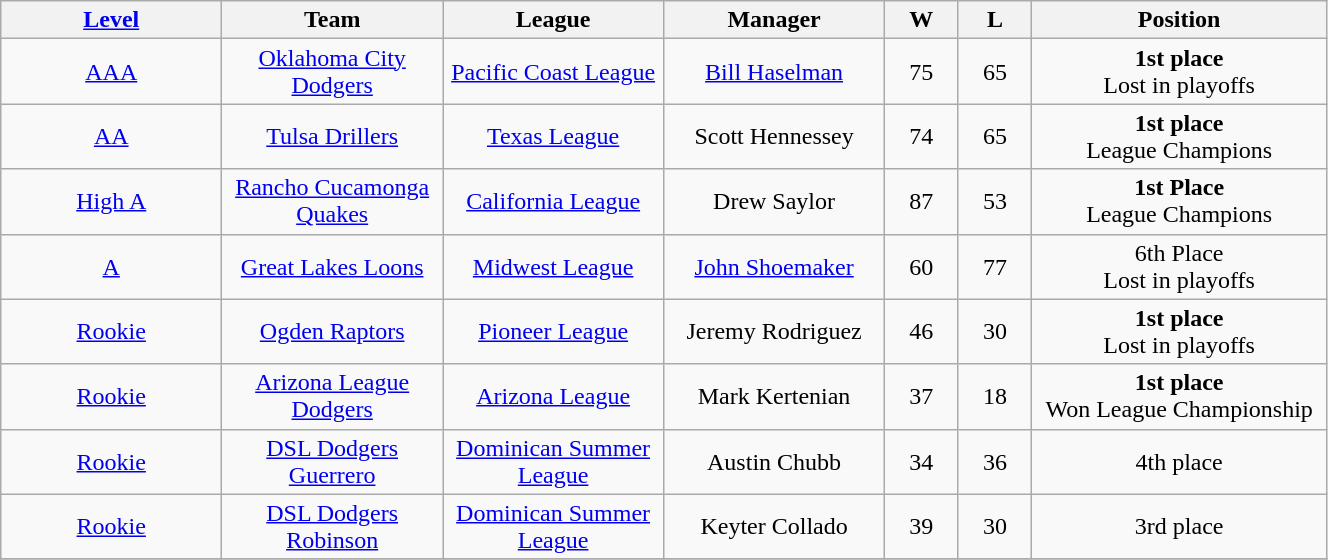<table class="wikitable" style="width:70%; text-align:center;">
<tr>
<th style="width:15%;"><a href='#'>Level</a></th>
<th style="width:15%;">Team</th>
<th style="width:15%;">League</th>
<th style="width:15%;">Manager</th>
<th style="width:5%;">W</th>
<th style="width:5%;">L</th>
<th style="width:20%;">Position</th>
</tr>
<tr>
<td><a href='#'>AAA</a></td>
<td><a href='#'>Oklahoma City Dodgers</a></td>
<td><a href='#'>Pacific Coast League</a></td>
<td><a href='#'>Bill Haselman</a></td>
<td>75</td>
<td>65</td>
<td><strong>1st place</strong> <br>Lost in playoffs</td>
</tr>
<tr>
<td><a href='#'>AA</a></td>
<td><a href='#'>Tulsa Drillers</a></td>
<td><a href='#'>Texas League</a></td>
<td>Scott Hennessey</td>
<td>74</td>
<td>65</td>
<td><strong>1st place</strong>  <br>League Champions</td>
</tr>
<tr>
<td><a href='#'>High A</a></td>
<td><a href='#'>Rancho Cucamonga Quakes</a></td>
<td><a href='#'>California League</a></td>
<td>Drew Saylor</td>
<td>87</td>
<td>53</td>
<td><strong>1st Place</strong><br> League Champions</td>
</tr>
<tr>
<td><a href='#'>A</a></td>
<td><a href='#'>Great Lakes Loons</a></td>
<td><a href='#'>Midwest League</a></td>
<td><a href='#'>John Shoemaker</a></td>
<td>60</td>
<td>77</td>
<td>6th Place<br> Lost in playoffs</td>
</tr>
<tr>
<td><a href='#'>Rookie</a></td>
<td><a href='#'>Ogden Raptors</a></td>
<td><a href='#'>Pioneer League</a></td>
<td>Jeremy Rodriguez</td>
<td>46</td>
<td>30</td>
<td><strong>1st place</strong><br>  Lost in playoffs</td>
</tr>
<tr>
<td><a href='#'>Rookie</a></td>
<td><a href='#'>Arizona League Dodgers</a></td>
<td><a href='#'>Arizona League</a></td>
<td>Mark Kertenian</td>
<td>37</td>
<td>18</td>
<td><strong>1st place</strong><br> Won League Championship</td>
</tr>
<tr>
<td><a href='#'>Rookie</a></td>
<td><a href='#'>DSL Dodgers Guerrero</a></td>
<td><a href='#'>Dominican Summer League</a></td>
<td>Austin Chubb</td>
<td>34</td>
<td>36</td>
<td>4th place</td>
</tr>
<tr>
<td><a href='#'>Rookie</a></td>
<td><a href='#'>DSL Dodgers Robinson</a></td>
<td><a href='#'>Dominican Summer League</a></td>
<td>Keyter Collado</td>
<td>39</td>
<td>30</td>
<td>3rd place</td>
</tr>
<tr>
</tr>
</table>
